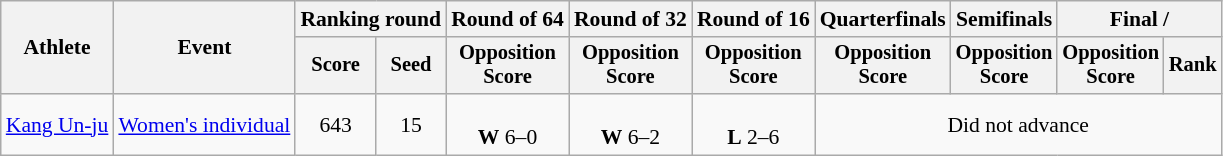<table class="wikitable" style="font-size:90%">
<tr>
<th rowspan=2>Athlete</th>
<th rowspan=2>Event</th>
<th colspan="2">Ranking round</th>
<th>Round of 64</th>
<th>Round of 32</th>
<th>Round of 16</th>
<th>Quarterfinals</th>
<th>Semifinals</th>
<th colspan="2">Final / </th>
</tr>
<tr style="font-size:95%">
<th>Score</th>
<th>Seed</th>
<th>Opposition<br>Score</th>
<th>Opposition<br>Score</th>
<th>Opposition<br>Score</th>
<th>Opposition<br>Score</th>
<th>Opposition<br>Score</th>
<th>Opposition<br>Score</th>
<th>Rank</th>
</tr>
<tr align="center">
<td align=left><a href='#'>Kang Un-ju</a></td>
<td align=left><a href='#'>Women's individual</a></td>
<td>643</td>
<td>15</td>
<td><br><strong>W</strong> 6–0</td>
<td><br><strong>W</strong> 6–2</td>
<td><br><strong>L</strong> 2–6</td>
<td colspan="4">Did not advance</td>
</tr>
</table>
